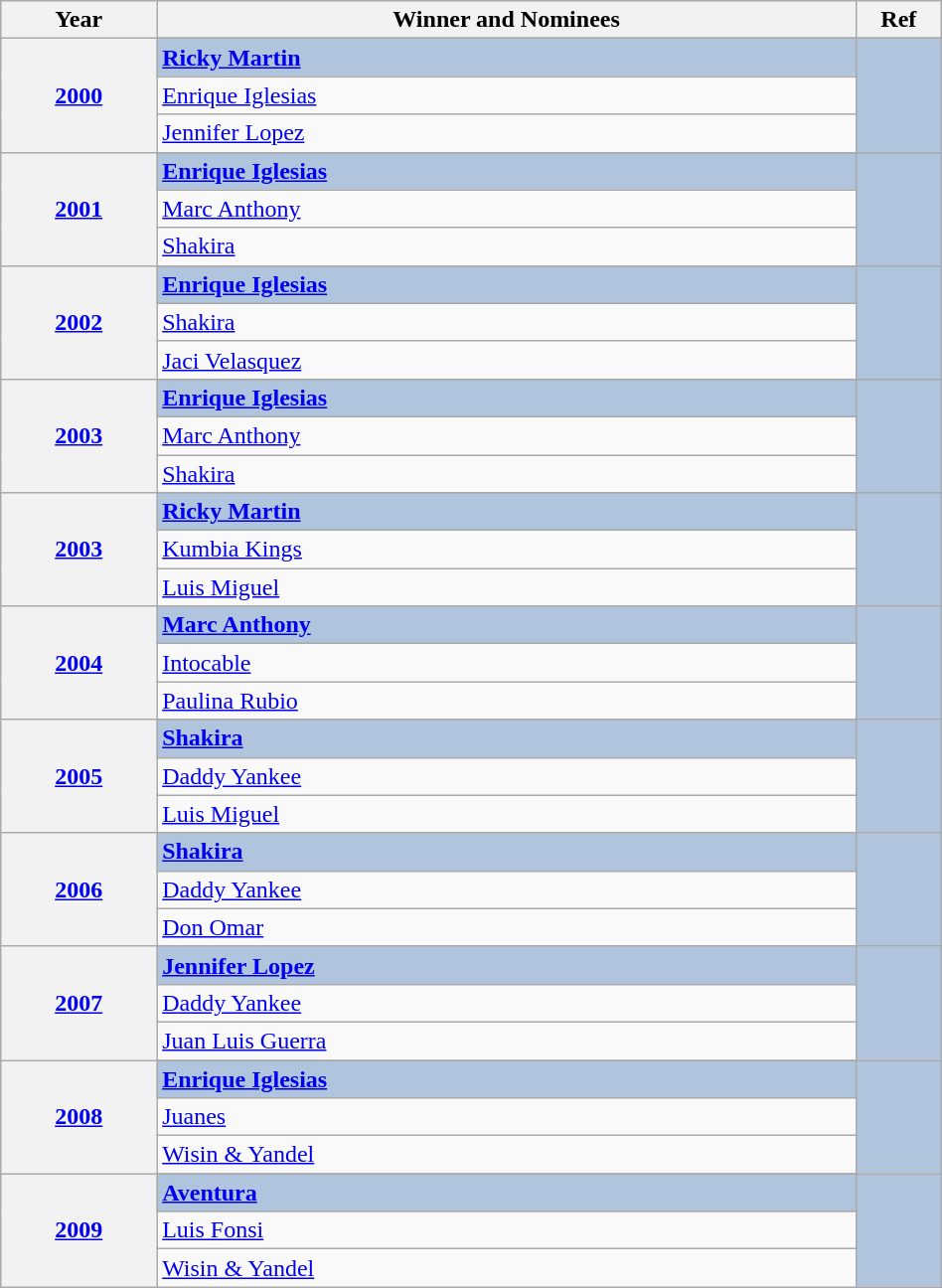<table class="wikitable" width="50%">
<tr>
<th bgcolor="#efefef" width="50px">Year</th>
<th bgcolor="#efefef" width="250px">Winner and Nominees</th>
<th bgcolor="#efefef" width="10px" class="unsortable">Ref</th>
</tr>
<tr>
<th rowspan="4" align="center"><a href='#'>2000<br></a></th>
</tr>
<tr style="background:#B0C4DE">
<td><strong><a href='#'>Ricky Martin</a></strong></td>
<td rowspan="4" align="center"></td>
</tr>
<tr>
<td><a href='#'>Enrique Iglesias</a></td>
</tr>
<tr>
<td><a href='#'>Jennifer Lopez</a></td>
</tr>
<tr>
<th rowspan="4" align="center"><a href='#'>2001<br></a></th>
</tr>
<tr style="background:#B0C4DE">
<td><strong><a href='#'>Enrique Iglesias</a></strong></td>
<td rowspan="4" align="center"></td>
</tr>
<tr>
<td><a href='#'>Marc Anthony</a></td>
</tr>
<tr>
<td><a href='#'>Shakira</a></td>
</tr>
<tr>
<th rowspan="4" align="center"><a href='#'>2002<br></a></th>
</tr>
<tr style="background:#B0C4DE">
<td><strong><a href='#'>Enrique Iglesias</a></strong></td>
<td rowspan="4" align="center"></td>
</tr>
<tr>
<td><a href='#'>Shakira</a></td>
</tr>
<tr>
<td><a href='#'>Jaci Velasquez</a></td>
</tr>
<tr>
<th rowspan="4" align="center"><a href='#'>2003<br></a></th>
</tr>
<tr style="background:#B0C4DE">
<td><strong><a href='#'>Enrique Iglesias</a></strong></td>
<td rowspan="4" align="center"></td>
</tr>
<tr>
<td><a href='#'>Marc Anthony</a></td>
</tr>
<tr>
<td><a href='#'>Shakira</a></td>
</tr>
<tr>
<th rowspan="4" align="center"><a href='#'>2003<br></a></th>
</tr>
<tr style="background:#B0C4DE">
<td><strong><a href='#'>Ricky Martin</a></strong></td>
<td rowspan="4" align="center"></td>
</tr>
<tr>
<td><a href='#'>Kumbia Kings</a></td>
</tr>
<tr>
<td><a href='#'>Luis Miguel</a></td>
</tr>
<tr>
<th rowspan="4" align="center"><a href='#'>2004<br></a></th>
</tr>
<tr style="background:#B0C4DE">
<td><strong><a href='#'>Marc Anthony</a></strong></td>
<td rowspan="4" align="center"></td>
</tr>
<tr>
<td><a href='#'>Intocable</a></td>
</tr>
<tr>
<td><a href='#'>Paulina Rubio</a></td>
</tr>
<tr>
<th rowspan="4" align="center"><a href='#'>2005<br></a></th>
</tr>
<tr style="background:#B0C4DE">
<td><strong><a href='#'>Shakira</a></strong></td>
<td rowspan="4" align="center"></td>
</tr>
<tr>
<td><a href='#'>Daddy Yankee</a></td>
</tr>
<tr>
<td><a href='#'>Luis Miguel</a></td>
</tr>
<tr>
<th rowspan="4" align="center"><a href='#'>2006<br></a></th>
</tr>
<tr style="background:#B0C4DE">
<td><strong><a href='#'>Shakira</a></strong></td>
<td rowspan="4" align="center"></td>
</tr>
<tr>
<td><a href='#'>Daddy Yankee</a></td>
</tr>
<tr>
<td><a href='#'>Don Omar</a></td>
</tr>
<tr>
<th rowspan="4" align="center"><a href='#'>2007<br></a></th>
</tr>
<tr style="background:#B0C4DE">
<td><strong><a href='#'>Jennifer Lopez</a></strong></td>
<td rowspan="4" align="center"></td>
</tr>
<tr>
<td><a href='#'>Daddy Yankee</a></td>
</tr>
<tr>
<td><a href='#'>Juan Luis Guerra</a></td>
</tr>
<tr>
<th rowspan="4" align="center"><a href='#'>2008<br></a></th>
</tr>
<tr style="background:#B0C4DE">
<td><strong><a href='#'>Enrique Iglesias</a></strong></td>
<td rowspan="4" align="center"></td>
</tr>
<tr>
<td><a href='#'>Juanes</a></td>
</tr>
<tr>
<td><a href='#'>Wisin & Yandel</a></td>
</tr>
<tr>
<th rowspan="4" align="center"><a href='#'>2009<br></a></th>
</tr>
<tr style="background:#B0C4DE">
<td><strong><a href='#'>Aventura</a></strong></td>
<td rowspan="4" align="center"></td>
</tr>
<tr>
<td><a href='#'>Luis Fonsi</a></td>
</tr>
<tr>
<td><a href='#'>Wisin & Yandel</a></td>
</tr>
</table>
